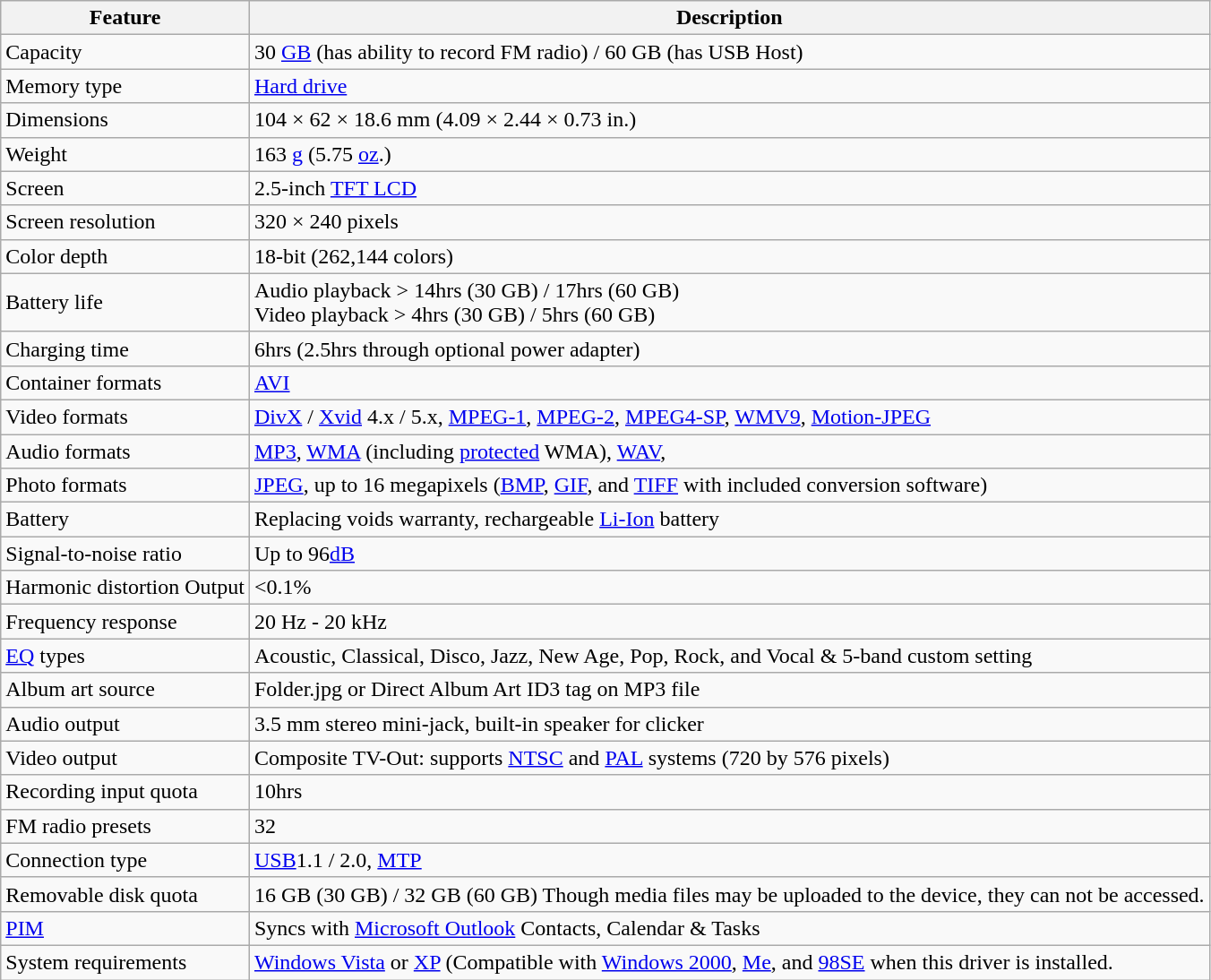<table class="wikitable">
<tr>
<th>Feature</th>
<th>Description</th>
</tr>
<tr>
<td>Capacity</td>
<td>30 <a href='#'>GB</a> (has ability to record FM radio) / 60 GB (has USB Host)</td>
</tr>
<tr>
<td>Memory type</td>
<td><a href='#'>Hard drive</a></td>
</tr>
<tr>
<td>Dimensions</td>
<td>104 × 62 × 18.6 mm (4.09 × 2.44 × 0.73 in.)</td>
</tr>
<tr>
<td>Weight</td>
<td>163 <a href='#'>g</a> (5.75 <a href='#'>oz</a>.)</td>
</tr>
<tr>
<td>Screen</td>
<td>2.5-inch <a href='#'>TFT LCD</a></td>
</tr>
<tr>
<td>Screen resolution</td>
<td>320 × 240 pixels</td>
</tr>
<tr>
<td>Color depth</td>
<td>18-bit (262,144 colors)</td>
</tr>
<tr>
<td>Battery life</td>
<td>Audio playback > 14hrs (30 GB) / 17hrs (60 GB)<br> Video playback > 4hrs (30 GB) / 5hrs (60 GB)</td>
</tr>
<tr>
<td>Charging time</td>
<td>6hrs (2.5hrs through optional power adapter)</td>
</tr>
<tr>
<td>Container formats</td>
<td><a href='#'>AVI</a></td>
</tr>
<tr>
<td>Video formats</td>
<td><a href='#'>DivX</a> / <a href='#'>Xvid</a> 4.x / 5.x, <a href='#'>MPEG-1</a>, <a href='#'>MPEG-2</a>, <a href='#'>MPEG4-SP</a>, <a href='#'>WMV9</a>, <a href='#'>Motion-JPEG</a></td>
</tr>
<tr>
<td>Audio formats</td>
<td><a href='#'>MP3</a>, <a href='#'>WMA</a> (including <a href='#'>protected</a> WMA), <a href='#'>WAV</a>,</td>
</tr>
<tr>
<td>Photo formats</td>
<td><a href='#'>JPEG</a>, up to 16 megapixels (<a href='#'>BMP</a>, <a href='#'>GIF</a>, and <a href='#'>TIFF</a> with included conversion software)</td>
</tr>
<tr>
<td>Battery</td>
<td>Replacing voids warranty, rechargeable <a href='#'>Li-Ion</a> battery</td>
</tr>
<tr>
<td>Signal-to-noise ratio</td>
<td>Up to 96<a href='#'>dB</a></td>
</tr>
<tr>
<td>Harmonic distortion Output</td>
<td><0.1%</td>
</tr>
<tr>
<td>Frequency response</td>
<td>20 Hz - 20 kHz</td>
</tr>
<tr>
<td><a href='#'>EQ</a> types</td>
<td>Acoustic, Classical, Disco, Jazz, New Age, Pop, Rock, and Vocal & 5-band custom setting</td>
</tr>
<tr>
<td>Album art source</td>
<td>Folder.jpg or Direct Album Art ID3 tag on MP3 file</td>
</tr>
<tr>
<td>Audio output</td>
<td>3.5 mm stereo mini-jack, built-in speaker for clicker</td>
</tr>
<tr>
<td>Video output</td>
<td>Composite TV-Out: supports <a href='#'>NTSC</a> and <a href='#'>PAL</a> systems (720 by 576 pixels)</td>
</tr>
<tr>
<td>Recording input quota</td>
<td>10hrs</td>
</tr>
<tr>
<td>FM radio presets</td>
<td>32</td>
</tr>
<tr>
<td>Connection type</td>
<td><a href='#'>USB</a>1.1 / 2.0, <a href='#'>MTP</a></td>
</tr>
<tr>
<td>Removable disk quota</td>
<td>16 GB (30 GB) / 32 GB (60 GB) Though media files may be uploaded to the device, they can not be accessed.</td>
</tr>
<tr>
<td><a href='#'>PIM</a></td>
<td>Syncs with <a href='#'>Microsoft Outlook</a> Contacts, Calendar & Tasks</td>
</tr>
<tr>
<td>System requirements</td>
<td><a href='#'>Windows Vista</a> or <a href='#'>XP</a> (Compatible with <a href='#'>Windows 2000</a>, <a href='#'>Me</a>, and <a href='#'>98SE</a> when this driver is installed.</td>
</tr>
</table>
